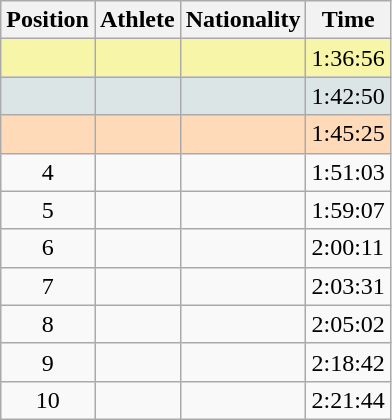<table class="wikitable sortable">
<tr>
<th>Position</th>
<th>Athlete</th>
<th>Nationality</th>
<th>Time</th>
</tr>
<tr bgcolor="#F7F6A8">
<td align=center></td>
<td></td>
<td></td>
<td>1:36:56</td>
</tr>
<tr bgcolor="#DCE5E5">
<td align=center></td>
<td></td>
<td></td>
<td>1:42:50</td>
</tr>
<tr bgcolor="#FFDAB9">
<td align=center></td>
<td></td>
<td></td>
<td>1:45:25</td>
</tr>
<tr>
<td align=center>4</td>
<td></td>
<td></td>
<td>1:51:03</td>
</tr>
<tr>
<td align=center>5</td>
<td></td>
<td></td>
<td>1:59:07</td>
</tr>
<tr>
<td align=center>6</td>
<td></td>
<td></td>
<td>2:00:11</td>
</tr>
<tr>
<td align=center>7</td>
<td></td>
<td></td>
<td>2:03:31</td>
</tr>
<tr>
<td align=center>8</td>
<td></td>
<td></td>
<td>2:05:02</td>
</tr>
<tr>
<td align=center>9</td>
<td></td>
<td></td>
<td>2:18:42</td>
</tr>
<tr>
<td align=center>10</td>
<td></td>
<td></td>
<td>2:21:44</td>
</tr>
</table>
